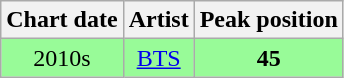<table class="wikitable sortable" style="text-align:center">
<tr>
<th>Chart date</th>
<th>Artist</th>
<th>Peak position</th>
</tr>
<tr>
<td style="background:palegreen">2010s</td>
<td style="background:palegreen"><a href='#'>BTS</a></td>
<td style="background:palegreen"><span><strong>45</strong></span></td>
</tr>
</table>
